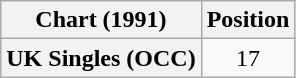<table class="wikitable plainrowheaders" style="text-align:center">
<tr>
<th>Chart (1991)</th>
<th>Position</th>
</tr>
<tr>
<th scope="row">UK Singles (OCC)</th>
<td>17</td>
</tr>
</table>
